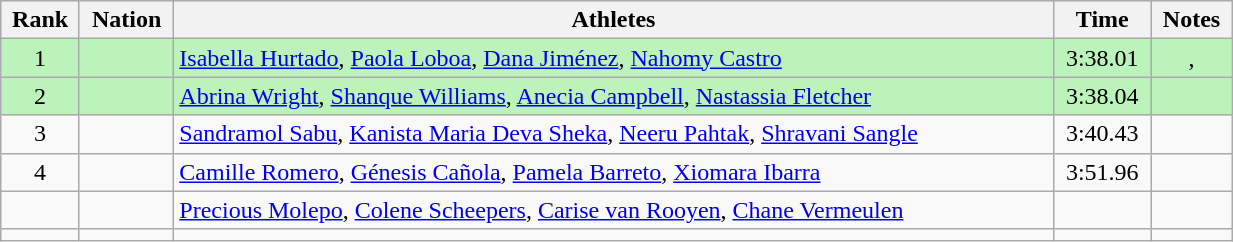<table class="wikitable sortable" style="text-align:center;width: 65%;">
<tr>
<th scope="col">Rank</th>
<th scope="col">Nation</th>
<th scope="col">Athletes</th>
<th scope="col">Time</th>
<th scope="col">Notes</th>
</tr>
<tr bgcolor=bbf3bb>
<td>1</td>
<td align=left></td>
<td align=left><a href='#'>Isabella Hurtado</a>, <a href='#'>Paola Loboa</a>, <a href='#'>Dana Jiménez</a>, <a href='#'>Nahomy Castro</a></td>
<td>3:38.01</td>
<td>, </td>
</tr>
<tr bgcolor=bbf3bb>
<td>2</td>
<td align=left></td>
<td align=left><a href='#'>Abrina Wright</a>, <a href='#'>Shanque Williams</a>, <a href='#'>Anecia Campbell</a>, <a href='#'>Nastassia Fletcher</a></td>
<td>3:38.04</td>
<td></td>
</tr>
<tr>
<td>3</td>
<td align=left></td>
<td align=left><a href='#'>Sandramol Sabu</a>, <a href='#'>Kanista Maria Deva Sheka</a>, <a href='#'>Neeru Pahtak</a>, <a href='#'>Shravani Sangle</a></td>
<td>3:40.43</td>
<td></td>
</tr>
<tr>
<td>4</td>
<td align=left></td>
<td align=left><a href='#'>Camille Romero</a>, <a href='#'>Génesis Cañola</a>, <a href='#'>Pamela Barreto</a>, <a href='#'>Xiomara Ibarra</a></td>
<td>3:51.96</td>
<td></td>
</tr>
<tr>
<td></td>
<td align=left></td>
<td align=left><a href='#'>Precious Molepo</a>, <a href='#'>Colene Scheepers</a>, <a href='#'>Carise van Rooyen</a>, <a href='#'>Chane Vermeulen</a></td>
<td></td>
<td></td>
</tr>
<tr>
<td></td>
<td align=left></td>
<td align=left></td>
<td></td>
<td></td>
</tr>
</table>
